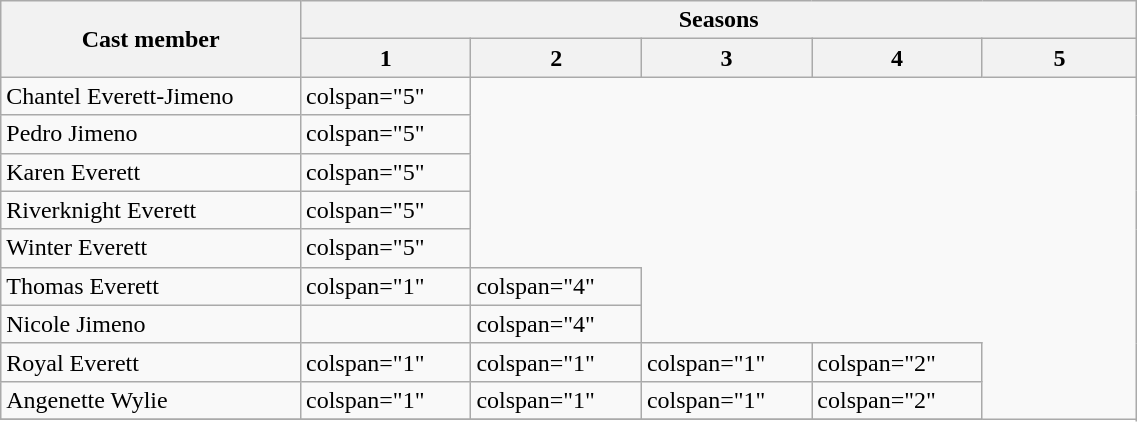<table class="wikitable plainrowheaders" width="60%">
<tr>
<th scope="col" rowspan="2" style="width:15%;">Cast member</th>
<th scope="col" colspan="5">Seasons</th>
</tr>
<tr>
<th scope="col" style="width:10%;">1</th>
<th scope="col" style="width:10%;">2</th>
<th scope="col" style="width:10%;">3</th>
<th scope="col" style="width:10%;">4</th>
<th scope="col" style="width:10%;">5</th>
</tr>
<tr>
<td nowrap>Chantel Everett-Jimeno</td>
<td>colspan="5" </td>
</tr>
<tr>
<td nowrap>Pedro Jimeno</td>
<td>colspan="5" </td>
</tr>
<tr>
<td nowrap>Karen Everett</td>
<td>colspan="5" </td>
</tr>
<tr>
<td nowrap>Riverknight Everett</td>
<td>colspan="5" </td>
</tr>
<tr>
<td nowrap>Winter Everett</td>
<td>colspan="5" </td>
</tr>
<tr>
<td nowrap>Thomas Everett</td>
<td>colspan="1" </td>
<td>colspan="4" </td>
</tr>
<tr>
<td nowrap="">Nicole Jimeno</td>
<td></td>
<td>colspan="4" </td>
</tr>
<tr>
<td nowrap>Royal Everett</td>
<td>colspan="1" </td>
<td>colspan="1" </td>
<td>colspan="1" </td>
<td>colspan="2" </td>
</tr>
<tr>
<td nowrap>Angenette Wylie</td>
<td>colspan="1" </td>
<td>colspan="1" </td>
<td>colspan="1" </td>
<td>colspan="2" </td>
</tr>
<tr>
</tr>
</table>
